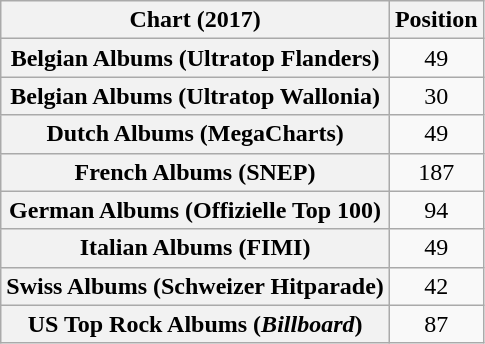<table class="wikitable sortable plainrowheaders" style="text-align:center">
<tr>
<th scope="col">Chart (2017)</th>
<th scope="col">Position</th>
</tr>
<tr>
<th scope="row">Belgian Albums (Ultratop Flanders)</th>
<td>49</td>
</tr>
<tr>
<th scope="row">Belgian Albums (Ultratop Wallonia)</th>
<td>30</td>
</tr>
<tr>
<th scope="row">Dutch Albums (MegaCharts)</th>
<td>49</td>
</tr>
<tr>
<th scope="row">French Albums (SNEP)</th>
<td>187</td>
</tr>
<tr>
<th scope="row">German Albums (Offizielle Top 100)</th>
<td>94</td>
</tr>
<tr>
<th scope="row">Italian Albums (FIMI)</th>
<td>49</td>
</tr>
<tr>
<th scope="row">Swiss Albums (Schweizer Hitparade)</th>
<td>42</td>
</tr>
<tr>
<th scope="row">US Top Rock Albums (<em>Billboard</em>)</th>
<td>87</td>
</tr>
</table>
